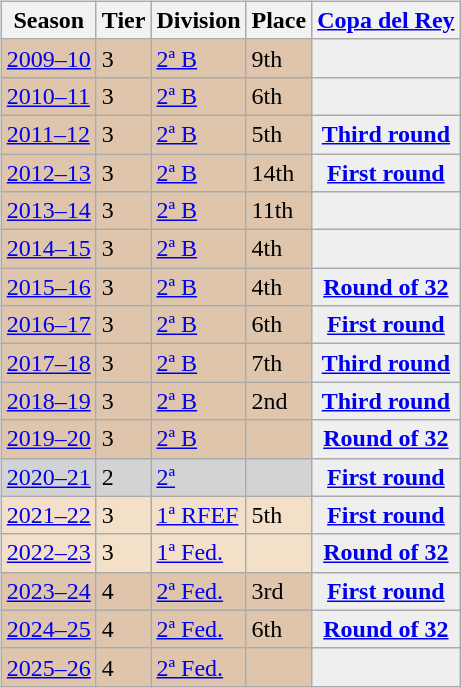<table>
<tr>
<td valign="top" width=0%><br><table class="wikitable">
<tr style="background:#f0f6fa;">
<th>Season</th>
<th>Tier</th>
<th>Division</th>
<th>Place</th>
<th><a href='#'>Copa del Rey</a></th>
</tr>
<tr>
<td style="background:#DEC5AB;"><a href='#'>2009–10</a></td>
<td style="background:#DEC5AB;">3</td>
<td style="background:#DEC5AB;"><a href='#'>2ª B</a></td>
<td style="background:#DEC5AB;">9th</td>
<th style="background:#efefef;"></th>
</tr>
<tr>
<td style="background:#DEC5AB;"><a href='#'>2010–11</a></td>
<td style="background:#DEC5AB;">3</td>
<td style="background:#DEC5AB;"><a href='#'>2ª B</a></td>
<td style="background:#DEC5AB;">6th</td>
<th style="background:#efefef;"></th>
</tr>
<tr>
<td style="background:#DEC5AB;"><a href='#'>2011–12</a></td>
<td style="background:#DEC5AB;">3</td>
<td style="background:#DEC5AB;"><a href='#'>2ª B</a></td>
<td style="background:#DEC5AB;">5th</td>
<th style="background:#efefef;"><a href='#'>Third round</a></th>
</tr>
<tr>
<td style="background:#DEC5AB;"><a href='#'>2012–13</a></td>
<td style="background:#DEC5AB;">3</td>
<td style="background:#DEC5AB;"><a href='#'>2ª B</a></td>
<td style="background:#DEC5AB;">14th</td>
<th style="background:#efefef;"><a href='#'>First round</a></th>
</tr>
<tr>
<td style="background:#DEC5AB;"><a href='#'>2013–14</a></td>
<td style="background:#DEC5AB;">3</td>
<td style="background:#DEC5AB;"><a href='#'>2ª B</a></td>
<td style="background:#DEC5AB;">11th</td>
<th style="background:#efefef;"></th>
</tr>
<tr>
<td style="background:#DEC5AB;"><a href='#'>2014–15</a></td>
<td style="background:#DEC5AB;">3</td>
<td style="background:#DEC5AB;"><a href='#'>2ª B</a></td>
<td style="background:#DEC5AB;">4th</td>
<th style="background:#efefef;"></th>
</tr>
<tr>
<td style="background:#DEC5AB;"><a href='#'>2015–16</a></td>
<td style="background:#DEC5AB;">3</td>
<td style="background:#DEC5AB;"><a href='#'>2ª B</a></td>
<td style="background:#DEC5AB;">4th</td>
<th style="background:#efefef;"><a href='#'>Round of 32</a></th>
</tr>
<tr>
<td style="background:#DEC5AB;"><a href='#'>2016–17</a></td>
<td style="background:#DEC5AB;">3</td>
<td style="background:#DEC5AB;"><a href='#'>2ª B</a></td>
<td style="background:#DEC5AB;">6th</td>
<th style="background:#efefef;"><a href='#'>First round</a></th>
</tr>
<tr>
<td style="background:#DEC5AB;"><a href='#'>2017–18</a></td>
<td style="background:#DEC5AB;">3</td>
<td style="background:#DEC5AB;"><a href='#'>2ª B</a></td>
<td style="background:#DEC5AB;">7th</td>
<th style="background:#efefef;"><a href='#'>Third round</a></th>
</tr>
<tr>
<td style="background:#DEC5AB;"><a href='#'>2018–19</a></td>
<td style="background:#DEC5AB;">3</td>
<td style="background:#DEC5AB;"><a href='#'>2ª B</a></td>
<td style="background:#DEC5AB;">2nd</td>
<th style="background:#efefef;"><a href='#'>Third round</a></th>
</tr>
<tr>
<td style="background:#DEC5AB;"><a href='#'>2019–20</a></td>
<td style="background:#DEC5AB;">3</td>
<td style="background:#DEC5AB;"><a href='#'>2ª B</a></td>
<td style="background:#DEC5AB;"></td>
<th style="background:#efefef;"><a href='#'>Round of 32</a></th>
</tr>
<tr>
<td style="background:#D3D3D3;"><a href='#'>2020–21</a></td>
<td style="background:#D3D3D3;">2</td>
<td style="background:#D3D3D3;"><a href='#'>2ª</a></td>
<td style="background:#D3D3D3;"></td>
<th style="background:#efefef;"><a href='#'>First round</a></th>
</tr>
<tr>
<td style="background:#F4DFC8;"><a href='#'>2021–22</a></td>
<td style="background:#F4DFC8;">3</td>
<td style="background:#F4DFC8;"><a href='#'>1ª RFEF</a></td>
<td style="background:#F4DFC8;">5th</td>
<th style="background:#efefef;"><a href='#'>First round</a></th>
</tr>
<tr>
<td style="background:#F4DFC8;"><a href='#'>2022–23</a></td>
<td style="background:#F4DFC8;">3</td>
<td style="background:#F4DFC8;"><a href='#'>1ª Fed.</a></td>
<td style="background:#F4DFC8;"></td>
<th style="background:#efefef;"><a href='#'>Round of 32</a></th>
</tr>
<tr>
<td style="background:#DEC5AB;"><a href='#'>2023–24</a></td>
<td style="background:#DEC5AB;">4</td>
<td style="background:#DEC5AB;"><a href='#'>2ª Fed.</a></td>
<td style="background:#DEC5AB;">3rd</td>
<th style="background:#efefef;"><a href='#'>First round</a></th>
</tr>
<tr>
<td style="background:#DEC5AB;"><a href='#'>2024–25</a></td>
<td style="background:#DEC5AB;">4</td>
<td style="background:#DEC5AB;"><a href='#'>2ª Fed.</a></td>
<td style="background:#DEC5AB;">6th</td>
<th style="background:#efefef;"><a href='#'>Round of 32</a></th>
</tr>
<tr>
<td style="background:#DEC5AB;"><a href='#'>2025–26</a></td>
<td style="background:#DEC5AB;">4</td>
<td style="background:#DEC5AB;"><a href='#'>2ª Fed.</a></td>
<td style="background:#DEC5AB;"></td>
<th style="background:#efefef;"></th>
</tr>
</table>
</td>
</tr>
</table>
